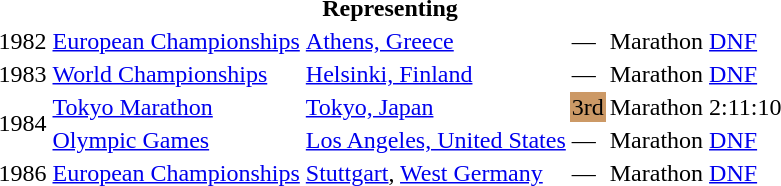<table>
<tr>
<th colspan="6">Representing </th>
</tr>
<tr>
<td>1982</td>
<td><a href='#'>European Championships</a></td>
<td><a href='#'>Athens, Greece</a></td>
<td>—</td>
<td>Marathon</td>
<td><a href='#'>DNF</a></td>
</tr>
<tr>
<td>1983</td>
<td><a href='#'>World Championships</a></td>
<td><a href='#'>Helsinki, Finland</a></td>
<td>—</td>
<td>Marathon</td>
<td><a href='#'>DNF</a></td>
</tr>
<tr>
<td rowspan=2>1984</td>
<td><a href='#'>Tokyo Marathon</a></td>
<td><a href='#'>Tokyo, Japan</a></td>
<td bgcolor="cc9966">3rd</td>
<td>Marathon</td>
<td>2:11:10</td>
</tr>
<tr>
<td><a href='#'>Olympic Games</a></td>
<td><a href='#'>Los Angeles, United States</a></td>
<td>—</td>
<td>Marathon</td>
<td><a href='#'>DNF</a></td>
</tr>
<tr>
<td>1986</td>
<td><a href='#'>European Championships</a></td>
<td><a href='#'>Stuttgart</a>, <a href='#'>West Germany</a></td>
<td>—</td>
<td>Marathon</td>
<td><a href='#'>DNF</a></td>
</tr>
</table>
